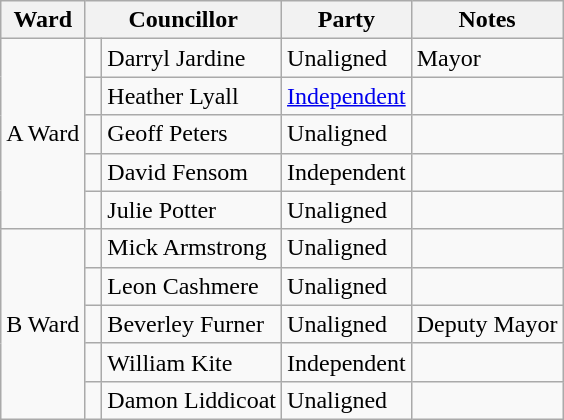<table class="wikitable">
<tr>
<th>Ward</th>
<th colspan="2">Councillor</th>
<th>Party</th>
<th>Notes</th>
</tr>
<tr>
<td rowspan="5">A Ward</td>
<td> </td>
<td>Darryl Jardine</td>
<td>Unaligned</td>
<td>Mayor</td>
</tr>
<tr>
<td> </td>
<td>Heather Lyall</td>
<td><a href='#'>Independent</a></td>
<td></td>
</tr>
<tr>
<td> </td>
<td>Geoff Peters</td>
<td>Unaligned</td>
<td></td>
</tr>
<tr>
<td> </td>
<td>David Fensom</td>
<td>Independent</td>
<td></td>
</tr>
<tr>
<td> </td>
<td>Julie Potter</td>
<td>Unaligned</td>
<td></td>
</tr>
<tr>
<td rowspan="5">B Ward</td>
<td> </td>
<td>Mick Armstrong</td>
<td>Unaligned</td>
<td></td>
</tr>
<tr>
<td> </td>
<td>Leon Cashmere</td>
<td>Unaligned</td>
<td></td>
</tr>
<tr>
<td> </td>
<td>Beverley Furner</td>
<td>Unaligned</td>
<td>Deputy Mayor</td>
</tr>
<tr>
<td> </td>
<td>William Kite</td>
<td>Independent</td>
<td></td>
</tr>
<tr>
<td> </td>
<td>Damon Liddicoat</td>
<td>Unaligned</td>
<td></td>
</tr>
</table>
